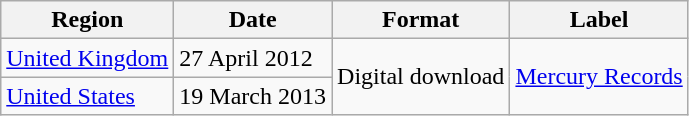<table class=wikitable>
<tr>
<th>Region</th>
<th>Date</th>
<th>Format</th>
<th>Label</th>
</tr>
<tr>
<td><a href='#'>United Kingdom</a></td>
<td>27 April 2012</td>
<td rowspan="2">Digital download</td>
<td rowspan="2"><a href='#'>Mercury Records</a></td>
</tr>
<tr>
<td><a href='#'>United States</a></td>
<td>19 March 2013</td>
</tr>
</table>
